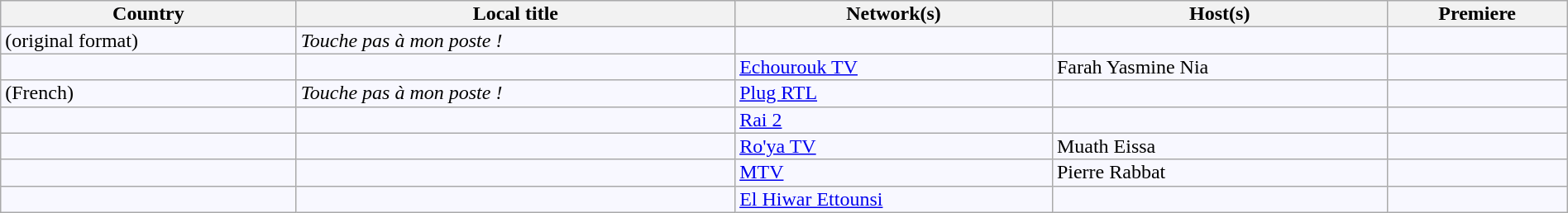<table class="wikitable" style="text-align:left; font-size:100%; line-height:14px; background:#F8F8FF; width:100%;">
<tr>
<th>Country</th>
<th>Local title</th>
<th>Network(s)</th>
<th>Host(s)</th>
<th>Premiere</th>
</tr>
<tr>
<td> (original format)</td>
<td><em>Touche pas à mon poste !</em></td>
<td></td>
<td></td>
<td></td>
</tr>
<tr>
<td></td>
<td></td>
<td><a href='#'>Echourouk TV</a></td>
<td>Farah Yasmine Nia</td>
<td></td>
</tr>
<tr>
<td> (French)</td>
<td><em>Touche pas à mon poste !</em></td>
<td><a href='#'>Plug RTL</a></td>
<td></td>
<td></td>
</tr>
<tr>
<td></td>
<td></td>
<td><a href='#'>Rai 2</a></td>
<td></td>
<td></td>
</tr>
<tr>
<td></td>
<td></td>
<td><a href='#'>Ro'ya TV</a></td>
<td>Muath Eissa</td>
<td></td>
</tr>
<tr>
<td></td>
<td></td>
<td><a href='#'>MTV</a></td>
<td>Pierre Rabbat</td>
<td></td>
</tr>
<tr>
<td></td>
<td></td>
<td><a href='#'>El Hiwar Ettounsi</a></td>
<td></td>
<td></td>
</tr>
</table>
